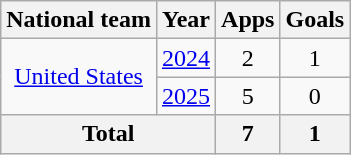<table class="wikitable" style="text-align:center">
<tr>
<th>National team</th>
<th>Year</th>
<th>Apps</th>
<th>Goals</th>
</tr>
<tr>
<td rowspan=2><a href='#'>United States</a></td>
<td><a href='#'>2024</a></td>
<td>2</td>
<td>1</td>
</tr>
<tr>
<td><a href='#'>2025</a></td>
<td>5</td>
<td>0</td>
</tr>
<tr>
<th colspan=2>Total</th>
<th>7</th>
<th>1</th>
</tr>
</table>
